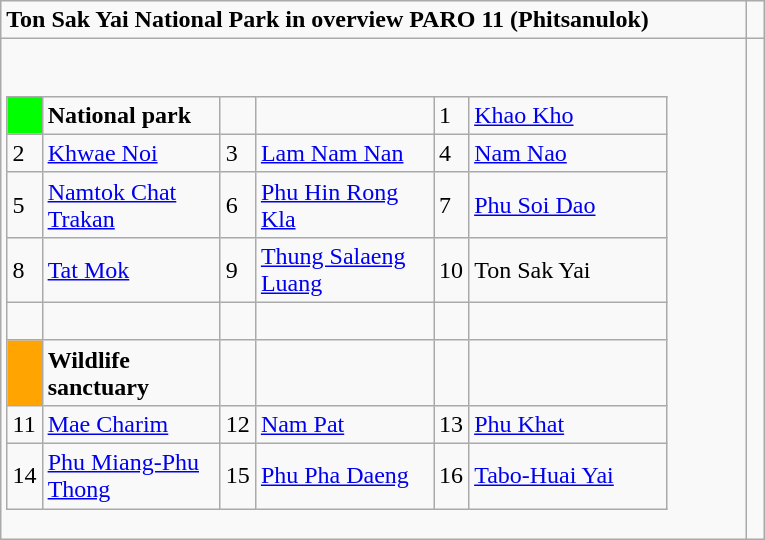<table role="presentation" class="wikitable mw-collapsible mw-collapsed">
<tr>
<td><strong>Ton Sak Yai National Park in overview PARO 11 (Phitsanulok)</strong></td>
<td> </td>
</tr>
<tr>
<td><br><table class= "wikitable" style= "width:90%;">
<tr>
<td style="width:3%; background:#00FF00;"> </td>
<td style="width:27%;"><strong>National park</strong></td>
<td style="width:3%;"> </td>
<td style="width:27%;"> </td>
<td style="width:3%;">1</td>
<td><a href='#'>Khao Kho</a></td>
</tr>
<tr>
<td>2</td>
<td><a href='#'>Khwae Noi</a></td>
<td>3</td>
<td><a href='#'>Lam Nam Nan</a></td>
<td>4</td>
<td><a href='#'>Nam Nao</a></td>
</tr>
<tr>
<td>5</td>
<td><a href='#'>Namtok Chat Trakan</a></td>
<td>6</td>
<td><a href='#'>Phu Hin Rong Kla</a></td>
<td>7</td>
<td><a href='#'>Phu Soi Dao</a></td>
</tr>
<tr>
<td>8</td>
<td><a href='#'>Tat Mok</a></td>
<td>9</td>
<td><a href='#'>Thung Salaeng Luang</a></td>
<td>10</td>
<td>Ton Sak Yai</td>
</tr>
<tr>
<td> </td>
<td> </td>
<td> </td>
<td> </td>
<td> </td>
<td> </td>
</tr>
<tr>
<td style="background:#FFA400;"> </td>
<td><strong>Wildlife sanctuary</strong></td>
<td> </td>
<td> </td>
<td> </td>
<td> </td>
</tr>
<tr>
<td>11</td>
<td><a href='#'>Mae Charim</a></td>
<td>12</td>
<td><a href='#'>Nam Pat</a></td>
<td>13</td>
<td><a href='#'>Phu Khat</a></td>
</tr>
<tr>
<td>14</td>
<td><a href='#'>Phu Miang-Phu Thong</a></td>
<td>15</td>
<td><a href='#'>Phu Pha Daeng</a></td>
<td>16</td>
<td><a href='#'>Tabo-Huai Yai</a></td>
</tr>
</table>
</td>
</tr>
</table>
